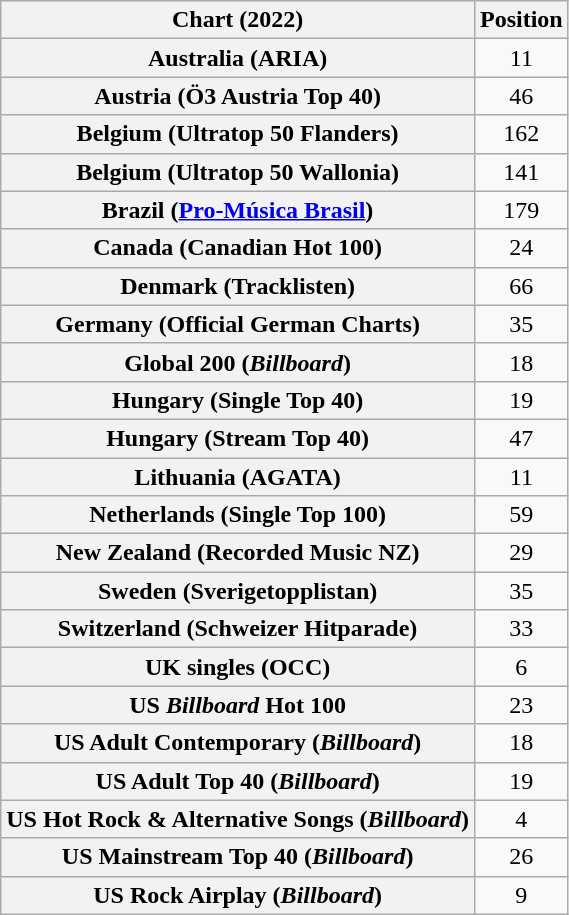<table class="wikitable sortable plainrowheaders" style="text-align:center">
<tr>
<th scope="col">Chart (2022)</th>
<th scope="col">Position</th>
</tr>
<tr>
<th scope="row">Australia (ARIA)</th>
<td>11</td>
</tr>
<tr>
<th scope="row">Austria (Ö3 Austria Top 40)</th>
<td>46</td>
</tr>
<tr>
<th scope="row">Belgium (Ultratop 50 Flanders)</th>
<td>162</td>
</tr>
<tr>
<th scope="row">Belgium (Ultratop 50 Wallonia)</th>
<td>141</td>
</tr>
<tr>
<th scope="row">Brazil (<a href='#'>Pro-Música Brasil</a>)</th>
<td>179</td>
</tr>
<tr>
<th scope="row">Canada (Canadian Hot 100)</th>
<td>24</td>
</tr>
<tr>
<th scope="row">Denmark (Tracklisten)</th>
<td>66</td>
</tr>
<tr>
<th scope="row">Germany (Official German Charts)</th>
<td>35</td>
</tr>
<tr>
<th scope="row">Global 200 (<em>Billboard</em>)</th>
<td>18</td>
</tr>
<tr>
<th scope="row">Hungary (Single Top 40)</th>
<td>19</td>
</tr>
<tr>
<th scope="row">Hungary (Stream Top 40)</th>
<td>47</td>
</tr>
<tr>
<th scope="row">Lithuania (AGATA)</th>
<td>11</td>
</tr>
<tr>
<th scope="row">Netherlands (Single Top 100)</th>
<td>59</td>
</tr>
<tr>
<th scope="row">New Zealand (Recorded Music NZ)</th>
<td>29</td>
</tr>
<tr>
<th scope="row">Sweden (Sverigetopplistan)</th>
<td>35</td>
</tr>
<tr>
<th scope="row">Switzerland (Schweizer Hitparade)</th>
<td>33</td>
</tr>
<tr>
<th scope="row">UK singles (OCC)</th>
<td>6</td>
</tr>
<tr>
<th scope="row">US <em>Billboard</em> Hot 100</th>
<td>23</td>
</tr>
<tr>
<th scope="row">US Adult Contemporary (<em>Billboard</em>)</th>
<td>18</td>
</tr>
<tr>
<th scope="row">US Adult Top 40 (<em>Billboard</em>)</th>
<td>19</td>
</tr>
<tr>
<th scope="row">US Hot Rock & Alternative Songs (<em>Billboard</em>)</th>
<td>4</td>
</tr>
<tr>
<th scope="row">US Mainstream Top 40 (<em>Billboard</em>)</th>
<td>26</td>
</tr>
<tr>
<th scope="row">US Rock Airplay (<em>Billboard</em>)</th>
<td>9</td>
</tr>
</table>
